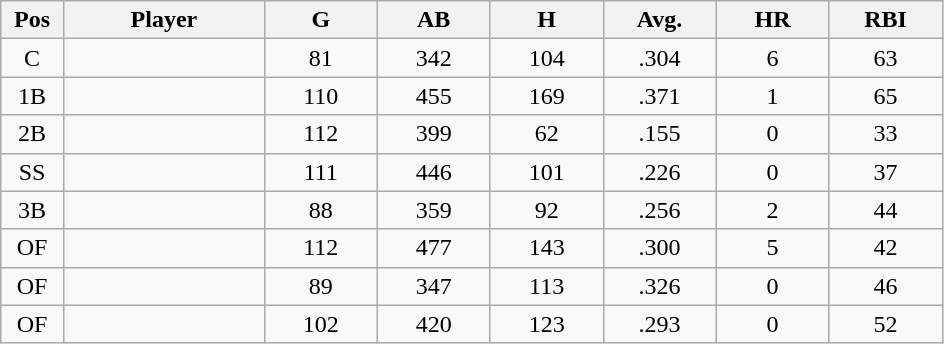<table class="wikitable sortable">
<tr>
<th bgcolor="#DDDDFF" width="5%">Pos</th>
<th bgcolor="#DDDDFF" width="16%">Player</th>
<th bgcolor="#DDDDFF" width="9%">G</th>
<th bgcolor="#DDDDFF" width="9%">AB</th>
<th bgcolor="#DDDDFF" width="9%">H</th>
<th bgcolor="#DDDDFF" width="9%">Avg.</th>
<th bgcolor="#DDDDFF" width="9%">HR</th>
<th bgcolor="#DDDDFF" width="9%">RBI</th>
</tr>
<tr align="center">
<td>C</td>
<td></td>
<td>81</td>
<td>342</td>
<td>104</td>
<td>.304</td>
<td>6</td>
<td>63</td>
</tr>
<tr align="center">
<td>1B</td>
<td></td>
<td>110</td>
<td>455</td>
<td>169</td>
<td>.371</td>
<td>1</td>
<td>65</td>
</tr>
<tr align="center">
<td>2B</td>
<td></td>
<td>112</td>
<td>399</td>
<td>62</td>
<td>.155</td>
<td>0</td>
<td>33</td>
</tr>
<tr align="center">
<td>SS</td>
<td></td>
<td>111</td>
<td>446</td>
<td>101</td>
<td>.226</td>
<td>0</td>
<td>37</td>
</tr>
<tr align="center">
<td>3B</td>
<td></td>
<td>88</td>
<td>359</td>
<td>92</td>
<td>.256</td>
<td>2</td>
<td>44</td>
</tr>
<tr align="center">
<td>OF</td>
<td></td>
<td>112</td>
<td>477</td>
<td>143</td>
<td>.300</td>
<td>5</td>
<td>42</td>
</tr>
<tr align="center">
<td>OF</td>
<td></td>
<td>89</td>
<td>347</td>
<td>113</td>
<td>.326</td>
<td>0</td>
<td>46</td>
</tr>
<tr align="center">
<td>OF</td>
<td></td>
<td>102</td>
<td>420</td>
<td>123</td>
<td>.293</td>
<td>0</td>
<td>52</td>
</tr>
</table>
